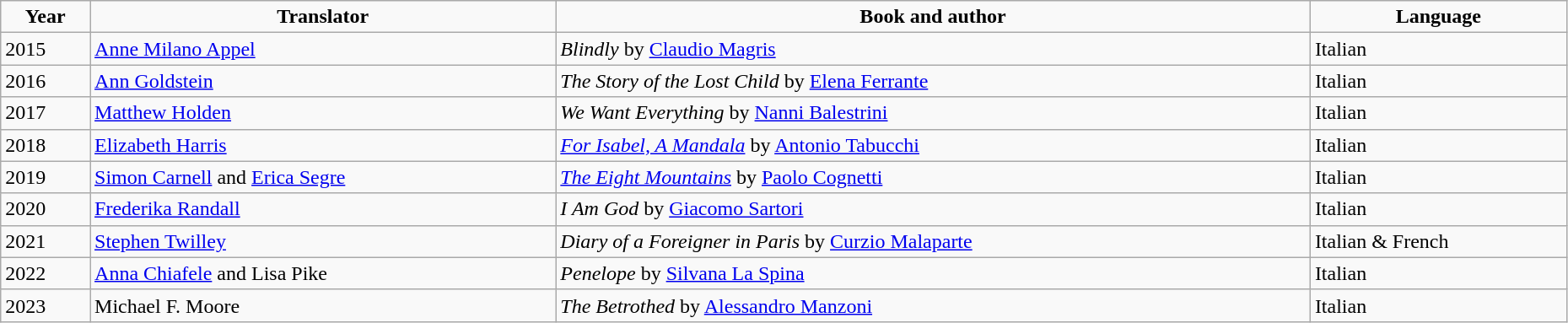<table class="wikitable" style="width: 98%;">
<tr align=center>
<td><strong>Year</strong></td>
<td><strong>Translator</strong></td>
<td><strong>Book and author</strong></td>
<td><strong>Language</strong></td>
</tr>
<tr>
<td>2015</td>
<td><a href='#'>Anne Milano Appel</a></td>
<td><em>Blindly</em> by <a href='#'>Claudio Magris</a></td>
<td>Italian</td>
</tr>
<tr>
<td>2016</td>
<td><a href='#'>Ann Goldstein</a></td>
<td><em>The Story of the Lost Child</em> by <a href='#'>Elena Ferrante</a></td>
<td>Italian</td>
</tr>
<tr>
<td>2017</td>
<td><a href='#'>Matthew Holden</a></td>
<td><em>We Want Everything</em> by <a href='#'>Nanni Balestrini</a></td>
<td>Italian</td>
</tr>
<tr>
<td>2018</td>
<td><a href='#'>Elizabeth Harris</a></td>
<td><em><a href='#'>For Isabel, A Mandala</a></em> by <a href='#'>Antonio Tabucchi</a></td>
<td>Italian</td>
</tr>
<tr>
<td>2019</td>
<td><a href='#'>Simon Carnell</a> and <a href='#'>Erica Segre</a></td>
<td><em><a href='#'>The Eight Mountains</a></em> by <a href='#'>Paolo Cognetti</a></td>
<td>Italian</td>
</tr>
<tr>
<td>2020</td>
<td><a href='#'>Frederika Randall</a></td>
<td><em>I Am God</em> by <a href='#'>Giacomo Sartori</a></td>
<td>Italian</td>
</tr>
<tr>
<td>2021</td>
<td><a href='#'>Stephen Twilley</a></td>
<td><em>Diary of a Foreigner in Paris</em> by <a href='#'>Curzio Malaparte</a></td>
<td>Italian & French</td>
</tr>
<tr>
<td>2022</td>
<td><a href='#'>Anna Chiafele</a> and Lisa Pike</td>
<td><em>Penelope</em> by <a href='#'>Silvana La Spina</a></td>
<td>Italian</td>
</tr>
<tr>
<td>2023</td>
<td>Michael F. Moore</td>
<td><em>The Betrothed</em> by <a href='#'>Alessandro Manzoni</a></td>
<td>Italian</td>
</tr>
</table>
